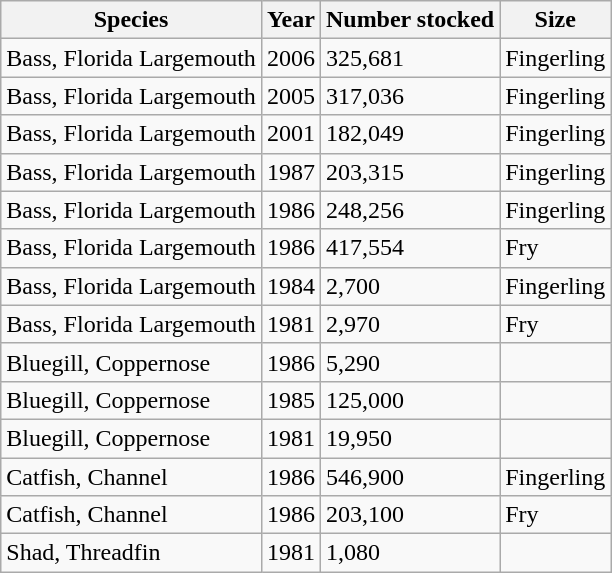<table class="wikitable">
<tr>
<th scope="col">Species</th>
<th scope="col">Year</th>
<th scope="col">Number stocked</th>
<th scope="col">Size</th>
</tr>
<tr>
<td>Bass, Florida Largemouth</td>
<td>2006</td>
<td>325,681</td>
<td>Fingerling</td>
</tr>
<tr>
<td>Bass, Florida Largemouth</td>
<td>2005</td>
<td>317,036</td>
<td>Fingerling</td>
</tr>
<tr>
<td>Bass, Florida Largemouth</td>
<td>2001</td>
<td>182,049</td>
<td>Fingerling</td>
</tr>
<tr>
<td>Bass, Florida Largemouth</td>
<td>1987</td>
<td>203,315</td>
<td>Fingerling</td>
</tr>
<tr>
<td>Bass, Florida Largemouth</td>
<td>1986</td>
<td>248,256</td>
<td>Fingerling</td>
</tr>
<tr>
<td>Bass, Florida Largemouth</td>
<td>1986</td>
<td>417,554</td>
<td>Fry</td>
</tr>
<tr>
<td>Bass, Florida Largemouth</td>
<td>1984</td>
<td>2,700</td>
<td>Fingerling</td>
</tr>
<tr>
<td>Bass, Florida Largemouth</td>
<td>1981</td>
<td>2,970</td>
<td>Fry</td>
</tr>
<tr>
<td>Bluegill, Coppernose</td>
<td>1986</td>
<td>5,290</td>
<td></td>
</tr>
<tr>
<td>Bluegill, Coppernose</td>
<td>1985</td>
<td>125,000</td>
<td></td>
</tr>
<tr>
<td>Bluegill, Coppernose</td>
<td>1981</td>
<td>19,950</td>
<td></td>
</tr>
<tr>
<td>Catfish, Channel</td>
<td>1986</td>
<td>546,900</td>
<td>Fingerling</td>
</tr>
<tr>
<td>Catfish, Channel</td>
<td>1986</td>
<td>203,100</td>
<td>Fry</td>
</tr>
<tr>
<td>Shad, Threadfin</td>
<td>1981</td>
<td>1,080</td>
<td></td>
</tr>
</table>
